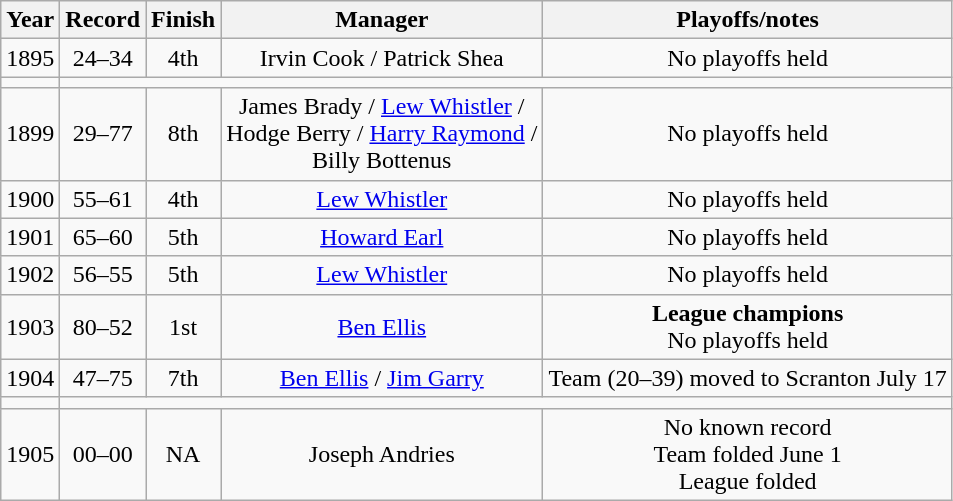<table class="wikitable">
<tr>
<th>Year</th>
<th>Record</th>
<th>Finish</th>
<th>Manager</th>
<th>Playoffs/notes</th>
</tr>
<tr align=center>
<td>1895</td>
<td>24–34</td>
<td>4th</td>
<td>Irvin Cook / Patrick Shea</td>
<td>No playoffs held</td>
</tr>
<tr align=center>
<td></td>
</tr>
<tr align=center>
<td>1899</td>
<td>29–77</td>
<td>8th</td>
<td>James Brady / <a href='#'>Lew Whistler</a> /<br>Hodge Berry / <a href='#'>Harry Raymond</a> /<br>Billy Bottenus</td>
<td>No playoffs held</td>
</tr>
<tr align=center>
<td>1900</td>
<td>55–61</td>
<td>4th</td>
<td><a href='#'>Lew Whistler</a></td>
<td>No playoffs held</td>
</tr>
<tr align=center>
<td>1901</td>
<td>65–60</td>
<td>5th</td>
<td><a href='#'>Howard Earl</a></td>
<td>No playoffs held</td>
</tr>
<tr align=center>
<td>1902</td>
<td>56–55</td>
<td>5th</td>
<td><a href='#'>Lew Whistler</a></td>
<td>No playoffs held</td>
</tr>
<tr align=center>
<td>1903</td>
<td>80–52</td>
<td>1st</td>
<td><a href='#'>Ben Ellis</a></td>
<td><strong>League champions</strong><br>No playoffs held</td>
</tr>
<tr align=center>
<td>1904</td>
<td>47–75</td>
<td>7th</td>
<td><a href='#'>Ben Ellis</a> / <a href='#'>Jim Garry</a></td>
<td>Team (20–39) moved to Scranton July 17</td>
</tr>
<tr align=center>
<td></td>
</tr>
<tr align=center>
<td>1905</td>
<td>00–00</td>
<td>NA</td>
<td>Joseph Andries</td>
<td>No known record<br>Team folded June 1<br>League folded</td>
</tr>
</table>
